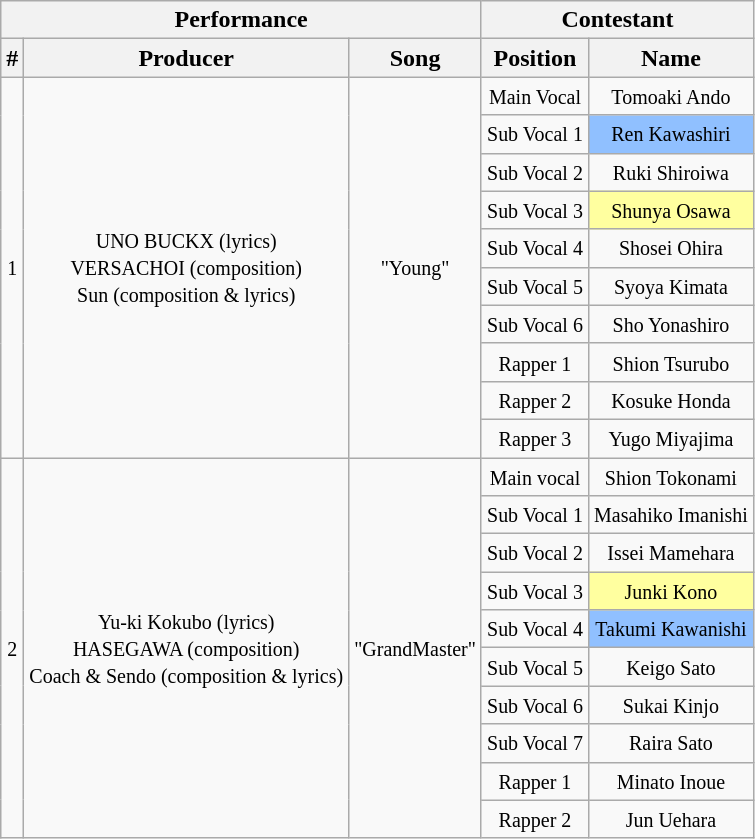<table class="wikitable sortable" style="text-align:center;">
<tr>
<th colspan=3>Performance</th>
<th colspan=2>Contestant</th>
</tr>
<tr>
<th>#</th>
<th class=unsortable>Producer</th>
<th class=unsortable>Song</th>
<th>Position</th>
<th>Name</th>
</tr>
<tr>
<td rowspan=10><small>1</small></td>
<td rowspan=10><small>UNO BUCKX (lyrics)<br>VERSACHOI (composition)<br>Sun (composition & lyrics)</small></td>
<td rowspan=10><small>"Young"</small></td>
<td><small>Main Vocal</small></td>
<td><small>Tomoaki Ando</small></td>
</tr>
<tr>
<td><small>Sub Vocal 1</small></td>
<td style=background:#90C0FF;><small>Ren Kawashiri</small></td>
</tr>
<tr>
<td><small>Sub Vocal 2</small></td>
<td><small>Ruki Shiroiwa</small></td>
</tr>
<tr>
<td><small>Sub Vocal 3</small></td>
<td style=background:#FFFF9F;><small>Shunya Osawa</small></td>
</tr>
<tr>
<td><small>Sub Vocal 4</small></td>
<td><small>Shosei Ohira</small></td>
</tr>
<tr>
<td><small>Sub Vocal 5</small></td>
<td><small>Syoya Kimata</small></td>
</tr>
<tr>
<td><small>Sub Vocal 6</small></td>
<td><small>Sho Yonashiro</small></td>
</tr>
<tr>
<td><small>Rapper 1</small></td>
<td><small>Shion Tsurubo</small></td>
</tr>
<tr>
<td><small>Rapper 2</small></td>
<td><small>Kosuke Honda</small></td>
</tr>
<tr>
<td><small>Rapper 3</small></td>
<td><small>Yugo Miyajima</small></td>
</tr>
<tr>
<td rowspan=10><small>2</small></td>
<td rowspan=10><small>Yu-ki Kokubo (lyrics)<br>HASEGAWA (composition)<br>Coach & Sendo (composition & lyrics)</small></td>
<td rowspan=10><small>"GrandMaster"</small></td>
<td><small>Main vocal</small></td>
<td><small>Shion Tokonami</small></td>
</tr>
<tr>
<td><small>Sub Vocal 1</small></td>
<td><small>Masahiko Imanishi</small></td>
</tr>
<tr>
<td><small>Sub Vocal 2</small></td>
<td><small>Issei Mamehara</small></td>
</tr>
<tr>
<td><small>Sub Vocal 3</small></td>
<td style=background:#FFFF9F;><small>Junki Kono</small></td>
</tr>
<tr>
<td><small>Sub Vocal 4</small></td>
<td style="background:#90C0FF;"><small>Takumi Kawanishi</small></td>
</tr>
<tr>
<td><small>Sub Vocal 5</small></td>
<td><small>Keigo Sato</small></td>
</tr>
<tr>
<td><small>Sub Vocal 6</small></td>
<td><small>Sukai Kinjo</small></td>
</tr>
<tr>
<td><small>Sub Vocal 7</small></td>
<td><small>Raira Sato</small></td>
</tr>
<tr>
<td><small>Rapper 1</small></td>
<td><small>Minato Inoue</small></td>
</tr>
<tr>
<td><small>Rapper 2</small></td>
<td><small>Jun Uehara</small></td>
</tr>
</table>
